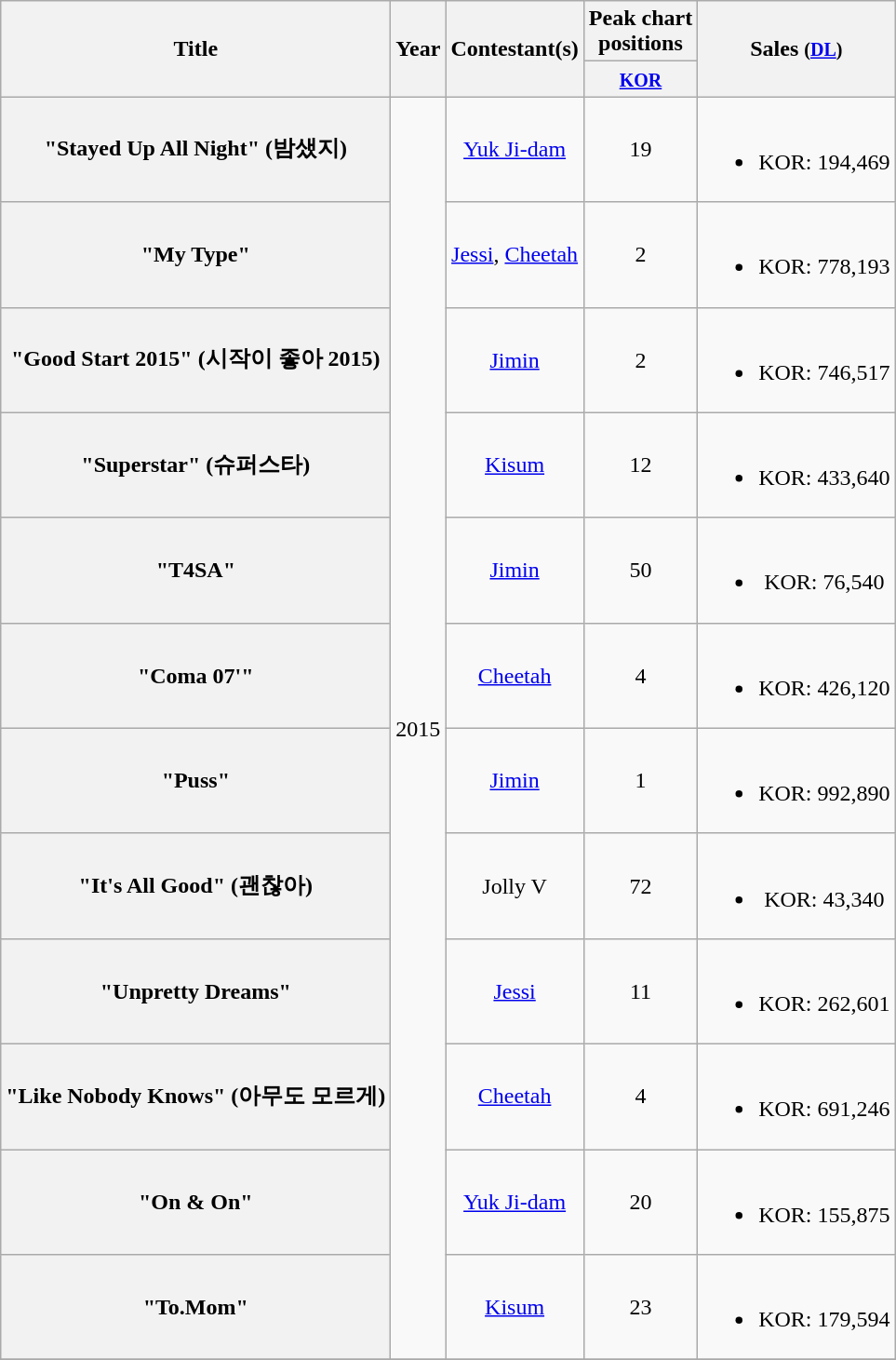<table class="wikitable plainrowheaders" style="text-align:center">
<tr>
<th scope="col" rowspan="2">Title</th>
<th scope="col" rowspan="2">Year</th>
<th scope="col" rowspan="2">Contestant(s)</th>
<th scope="col" colspan="1">Peak chart <br> positions</th>
<th scope="col" rowspan="2">Sales <small>(<a href='#'>DL</a>)</small></th>
</tr>
<tr>
<th><small><a href='#'>KOR</a></small><br></th>
</tr>
<tr>
<th scope="row">"Stayed Up All Night" (밤샜지)</th>
<td rowspan="12">2015</td>
<td><a href='#'>Yuk Ji-dam</a></td>
<td>19</td>
<td><br><ul><li>KOR: 194,469</li></ul></td>
</tr>
<tr>
<th scope="row">"My Type"<br></th>
<td><a href='#'>Jessi</a>, <a href='#'>Cheetah</a></td>
<td>2</td>
<td><br><ul><li>KOR: 778,193</li></ul></td>
</tr>
<tr>
<th scope="row">"Good Start 2015" (시작이 좋아 2015)<br></th>
<td><a href='#'>Jimin</a></td>
<td>2</td>
<td><br><ul><li>KOR: 746,517</li></ul></td>
</tr>
<tr>
<th scope="row">"Superstar" (슈퍼스타)<br></th>
<td><a href='#'>Kisum</a></td>
<td>12</td>
<td><br><ul><li>KOR: 433,640</li></ul></td>
</tr>
<tr>
<th scope="row">"T4SA"<br></th>
<td><a href='#'>Jimin</a></td>
<td>50</td>
<td><br><ul><li>KOR: 76,540</li></ul></td>
</tr>
<tr>
<th scope="row">"Coma 07'"</th>
<td><a href='#'>Cheetah</a></td>
<td>4</td>
<td><br><ul><li>KOR: 426,120</li></ul></td>
</tr>
<tr>
<th scope="row">"Puss"<br></th>
<td><a href='#'>Jimin</a></td>
<td>1</td>
<td><br><ul><li>KOR: 992,890</li></ul></td>
</tr>
<tr>
<th scope="row">"It's All Good" (괜찮아)</th>
<td>Jolly V</td>
<td>72</td>
<td><br><ul><li>KOR: 43,340</li></ul></td>
</tr>
<tr>
<th scope="row">"Unpretty Dreams"</th>
<td><a href='#'>Jessi</a></td>
<td>11</td>
<td><br><ul><li>KOR: 262,601</li></ul></td>
</tr>
<tr>
<th scope="row">"Like Nobody Knows" (아무도 모르게)<br></th>
<td><a href='#'>Cheetah</a></td>
<td>4</td>
<td><br><ul><li>KOR: 691,246</li></ul></td>
</tr>
<tr>
<th scope="row">"On & On"<br></th>
<td><a href='#'>Yuk Ji-dam</a></td>
<td>20</td>
<td><br><ul><li>KOR: 155,875</li></ul></td>
</tr>
<tr>
<th scope="row">"To.Mom"<br></th>
<td><a href='#'>Kisum</a></td>
<td>23</td>
<td><br><ul><li>KOR: 179,594</li></ul></td>
</tr>
<tr>
</tr>
</table>
